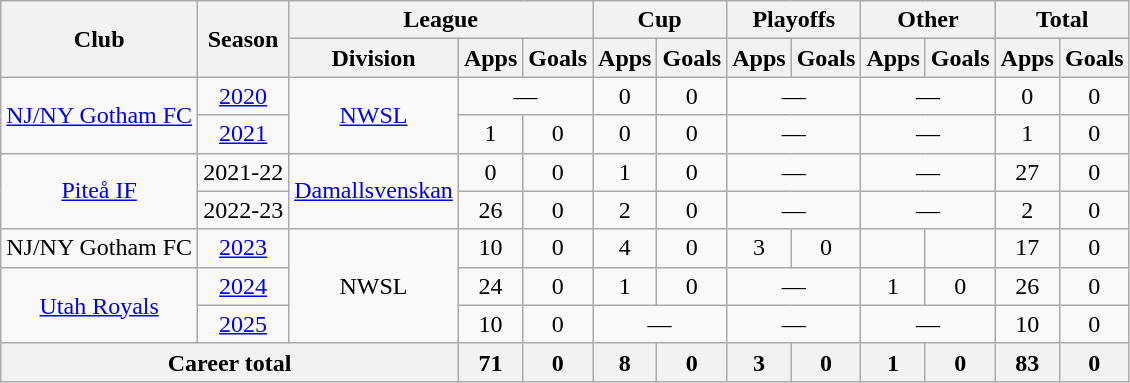<table class="wikitable" style="text-align: center;">
<tr>
<th rowspan="2">Club</th>
<th rowspan="2">Season</th>
<th colspan="3">League</th>
<th colspan="2">Cup</th>
<th colspan="2">Playoffs</th>
<th colspan="2">Other</th>
<th colspan="2">Total</th>
</tr>
<tr>
<th>Division</th>
<th>Apps</th>
<th>Goals</th>
<th>Apps</th>
<th>Goals</th>
<th>Apps</th>
<th>Goals</th>
<th>Apps</th>
<th>Goals</th>
<th>Apps</th>
<th>Goals</th>
</tr>
<tr>
<td rowspan="2"><a href='#'>NJ/NY Gotham FC</a></td>
<td><a href='#'>2020</a></td>
<td rowspan="2"><a href='#'>NWSL</a></td>
<td colspan="2">—</td>
<td>0</td>
<td>0</td>
<td colspan="2">—</td>
<td colspan="2">—</td>
<td>0</td>
<td>0</td>
</tr>
<tr>
<td><a href='#'>2021</a></td>
<td>1</td>
<td>0</td>
<td>0</td>
<td>0</td>
<td colspan="2">—</td>
<td colspan="2">—</td>
<td>1</td>
<td>0</td>
</tr>
<tr>
<td rowspan="2"><a href='#'>Piteå IF</a></td>
<td>2021-22</td>
<td rowspan="2"><a href='#'>Damallsvenskan</a></td>
<td>0</td>
<td>0</td>
<td>1</td>
<td>0</td>
<td colspan="2">—</td>
<td colspan="2">—</td>
<td>27</td>
<td>0</td>
</tr>
<tr>
<td>2022-23</td>
<td>26</td>
<td>0</td>
<td>2</td>
<td>0</td>
<td colspan="2">—</td>
<td colspan="2">—</td>
<td>2</td>
<td>0</td>
</tr>
<tr>
<td>NJ/NY Gotham FC</td>
<td><a href='#'>2023</a></td>
<td rowspan="3">NWSL</td>
<td>10</td>
<td>0</td>
<td>4</td>
<td>0</td>
<td>3</td>
<td>0</td>
<td></td>
<td></td>
<td>17</td>
<td>0</td>
</tr>
<tr>
<td rowspan="2"><a href='#'>Utah Royals</a></td>
<td><a href='#'>2024</a></td>
<td>24</td>
<td>0</td>
<td>1</td>
<td>0</td>
<td colspan="2">—</td>
<td>1</td>
<td>0</td>
<td>26</td>
<td>0</td>
</tr>
<tr>
<td><a href='#'>2025</a></td>
<td>10</td>
<td>0</td>
<td colspan="2">—</td>
<td colspan="2">—</td>
<td colspan="2">—</td>
<td>10</td>
<td>0</td>
</tr>
<tr>
<th colspan="3">Career total</th>
<th>71</th>
<th>0</th>
<th>8</th>
<th>0</th>
<th>3</th>
<th>0</th>
<th>1</th>
<th>0</th>
<th>83</th>
<th>0</th>
</tr>
</table>
